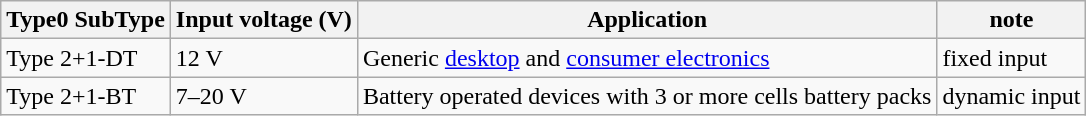<table class="wikitable">
<tr>
<th>Type0 SubType</th>
<th>Input voltage (V)</th>
<th>Application</th>
<th>note</th>
</tr>
<tr>
<td>Type 2+1-DT</td>
<td>12 V</td>
<td>Generic <a href='#'>desktop</a> and <a href='#'>consumer electronics</a></td>
<td>fixed input</td>
</tr>
<tr>
<td>Type 2+1-BT</td>
<td>7–20 V</td>
<td>Battery operated devices with 3 or more cells battery packs</td>
<td>dynamic input</td>
</tr>
</table>
